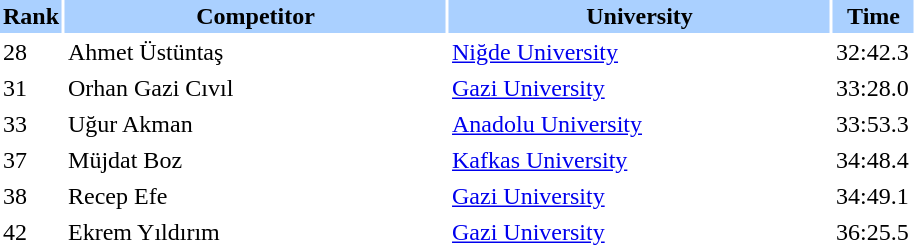<table border="0" cellspacing="2" cellpadding="2">
<tr bgcolor=AAD0FF>
<th width=20>Rank</th>
<th width=250>Competitor</th>
<th width=250>University</th>
<th width=50>Time</th>
</tr>
<tr>
<td>28</td>
<td>Ahmet Üstüntaş</td>
<td><a href='#'>Niğde University</a></td>
<td>32:42.3</td>
</tr>
<tr>
<td>31</td>
<td>Orhan Gazi Cıvıl</td>
<td><a href='#'>Gazi University</a></td>
<td>33:28.0</td>
</tr>
<tr>
<td>33</td>
<td>Uğur Akman</td>
<td><a href='#'>Anadolu University</a></td>
<td>33:53.3</td>
</tr>
<tr>
<td>37</td>
<td>Müjdat Boz</td>
<td><a href='#'>Kafkas University</a></td>
<td>34:48.4</td>
</tr>
<tr>
<td>38</td>
<td>Recep Efe</td>
<td><a href='#'>Gazi University</a></td>
<td>34:49.1</td>
</tr>
<tr>
<td>42</td>
<td>Ekrem Yıldırım</td>
<td><a href='#'>Gazi University</a></td>
<td>36:25.5</td>
</tr>
</table>
